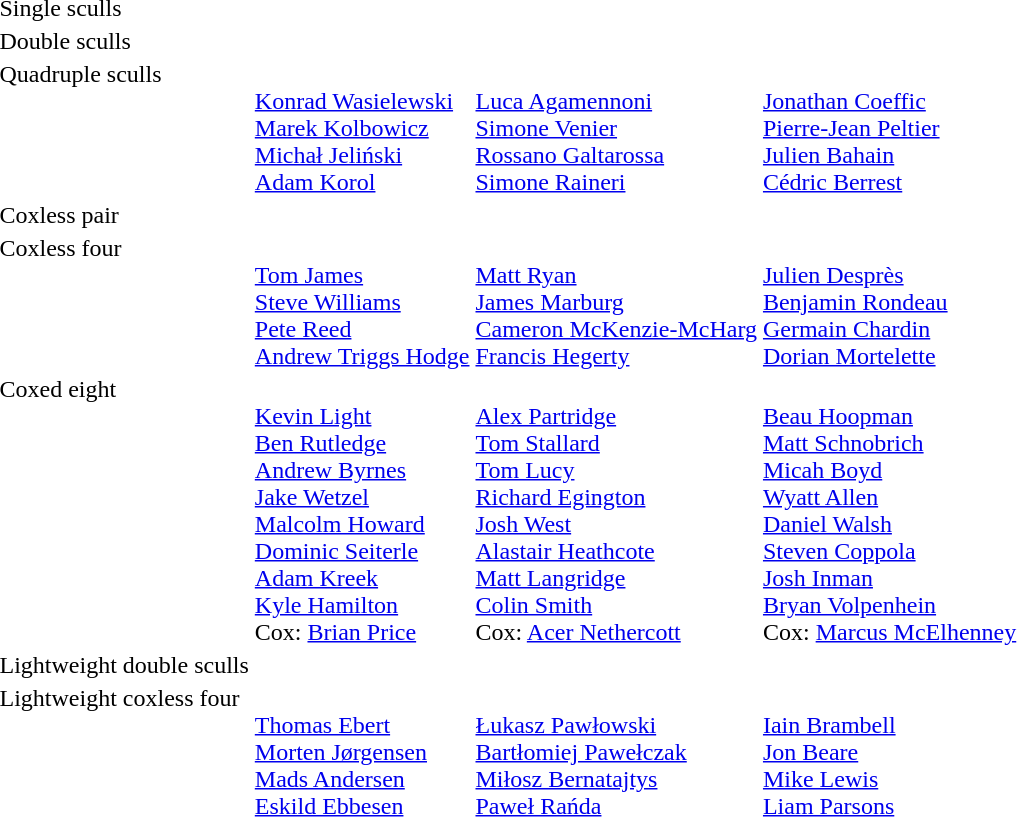<table>
<tr valign="top">
<td>Single sculls <br></td>
<td></td>
<td></td>
<td></td>
</tr>
<tr valign="top">
<td>Double sculls <br></td>
<td></td>
<td></td>
<td></td>
</tr>
<tr valign="top">
<td>Quadruple sculls <br></td>
<td><br><a href='#'>Konrad Wasielewski</a><br><a href='#'>Marek Kolbowicz</a><br><a href='#'>Michał Jeliński</a><br><a href='#'>Adam Korol</a></td>
<td><br><a href='#'>Luca Agamennoni</a><br><a href='#'>Simone Venier</a><br><a href='#'>Rossano Galtarossa</a><br><a href='#'>Simone Raineri</a></td>
<td><br><a href='#'>Jonathan Coeffic</a><br><a href='#'>Pierre-Jean Peltier</a><br><a href='#'>Julien Bahain</a><br><a href='#'>Cédric Berrest</a></td>
</tr>
<tr valign="top">
<td>Coxless pair <br></td>
<td></td>
<td></td>
<td></td>
</tr>
<tr valign="top">
<td>Coxless four <br></td>
<td><br><a href='#'>Tom James</a><br><a href='#'>Steve Williams</a><br><a href='#'>Pete Reed</a><br><a href='#'>Andrew Triggs Hodge</a></td>
<td><br><a href='#'>Matt Ryan</a><br><a href='#'>James Marburg</a><br><a href='#'>Cameron McKenzie-McHarg</a><br><a href='#'>Francis Hegerty</a></td>
<td><br><a href='#'>Julien Desprès</a><br><a href='#'>Benjamin Rondeau</a><br><a href='#'>Germain Chardin</a><br><a href='#'>Dorian Mortelette</a></td>
</tr>
<tr valign="top">
<td>Coxed eight <br></td>
<td><br><a href='#'>Kevin Light</a><br><a href='#'>Ben Rutledge</a><br><a href='#'>Andrew Byrnes</a><br><a href='#'>Jake Wetzel</a><br><a href='#'>Malcolm Howard</a><br><a href='#'>Dominic Seiterle</a><br><a href='#'>Adam Kreek</a><br><a href='#'>Kyle Hamilton</a><br>Cox: <a href='#'>Brian Price</a></td>
<td><br><a href='#'>Alex Partridge</a><br><a href='#'>Tom Stallard</a><br><a href='#'>Tom Lucy</a><br><a href='#'>Richard Egington</a><br><a href='#'>Josh West</a><br><a href='#'>Alastair Heathcote</a><br><a href='#'>Matt Langridge</a><br><a href='#'>Colin Smith</a><br>Cox: <a href='#'>Acer Nethercott</a></td>
<td><br><a href='#'>Beau Hoopman</a><br><a href='#'>Matt Schnobrich</a><br><a href='#'>Micah Boyd</a><br><a href='#'>Wyatt Allen</a><br><a href='#'>Daniel Walsh</a><br><a href='#'>Steven Coppola</a><br><a href='#'>Josh Inman</a><br><a href='#'>Bryan Volpenhein</a><br>Cox: <a href='#'>Marcus McElhenney</a></td>
</tr>
<tr valign="top">
<td>Lightweight double sculls <br></td>
<td></td>
<td></td>
<td></td>
</tr>
<tr valign="top">
<td>Lightweight coxless four <br></td>
<td><br><a href='#'>Thomas Ebert</a><br><a href='#'>Morten Jørgensen</a><br><a href='#'>Mads Andersen</a><br><a href='#'>Eskild Ebbesen</a></td>
<td><br><a href='#'>Łukasz Pawłowski</a><br><a href='#'>Bartłomiej Pawełczak</a><br><a href='#'>Miłosz Bernatajtys</a><br><a href='#'>Paweł Rańda</a></td>
<td><br><a href='#'>Iain Brambell</a><br><a href='#'>Jon Beare</a><br><a href='#'>Mike Lewis</a><br><a href='#'>Liam Parsons</a></td>
</tr>
</table>
